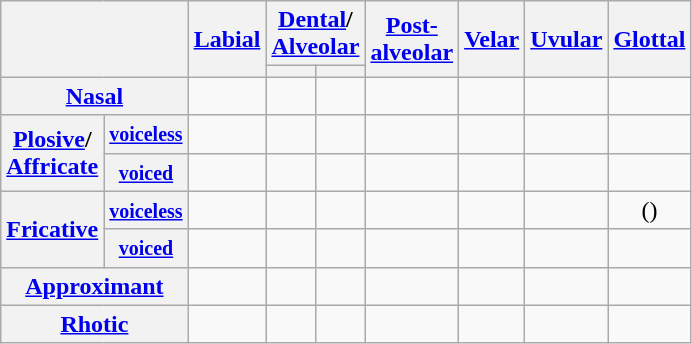<table class="wikitable" style="text-align: center;">
<tr>
<th colspan="2" rowspan="2"></th>
<th rowspan="2"><a href='#'>Labial</a></th>
<th colspan="2"><a href='#'>Dental</a>/<br><a href='#'>Alveolar</a></th>
<th rowspan="2"><a href='#'>Post-<br>alveolar</a></th>
<th rowspan="2"><a href='#'>Velar</a></th>
<th rowspan="2"><a href='#'>Uvular</a></th>
<th rowspan="2"><a href='#'>Glottal</a></th>
</tr>
<tr>
<th></th>
<th></th>
</tr>
<tr align="center">
<th colspan="2"><a href='#'>Nasal</a></th>
<td></td>
<td></td>
<td></td>
<td></td>
<td></td>
<td></td>
<td></td>
</tr>
<tr align="center">
<th rowspan="2"><a href='#'>Plosive</a>/<br><a href='#'>Affricate</a></th>
<th><small><a href='#'>voiceless</a></small></th>
<td></td>
<td></td>
<td></td>
<td></td>
<td></td>
<td></td>
<td></td>
</tr>
<tr align="center">
<th><small><a href='#'>voiced</a></small></th>
<td></td>
<td></td>
<td></td>
<td></td>
<td></td>
<td></td>
<td></td>
</tr>
<tr>
<th rowspan="2"><a href='#'>Fricative</a></th>
<th><small><a href='#'>voiceless</a></small></th>
<td></td>
<td></td>
<td></td>
<td></td>
<td></td>
<td></td>
<td>()</td>
</tr>
<tr align="center">
<th><small><a href='#'>voiced</a></small></th>
<td></td>
<td></td>
<td></td>
<td></td>
<td></td>
<td></td>
<td></td>
</tr>
<tr align="center">
<th colspan="2" align="left"><a href='#'>Approximant</a></th>
<td></td>
<td></td>
<td></td>
<td></td>
<td></td>
<td></td>
<td></td>
</tr>
<tr align="center">
<th colspan="2"><a href='#'>Rhotic</a></th>
<td></td>
<td></td>
<td></td>
<td></td>
<td></td>
<td></td>
<td></td>
</tr>
</table>
